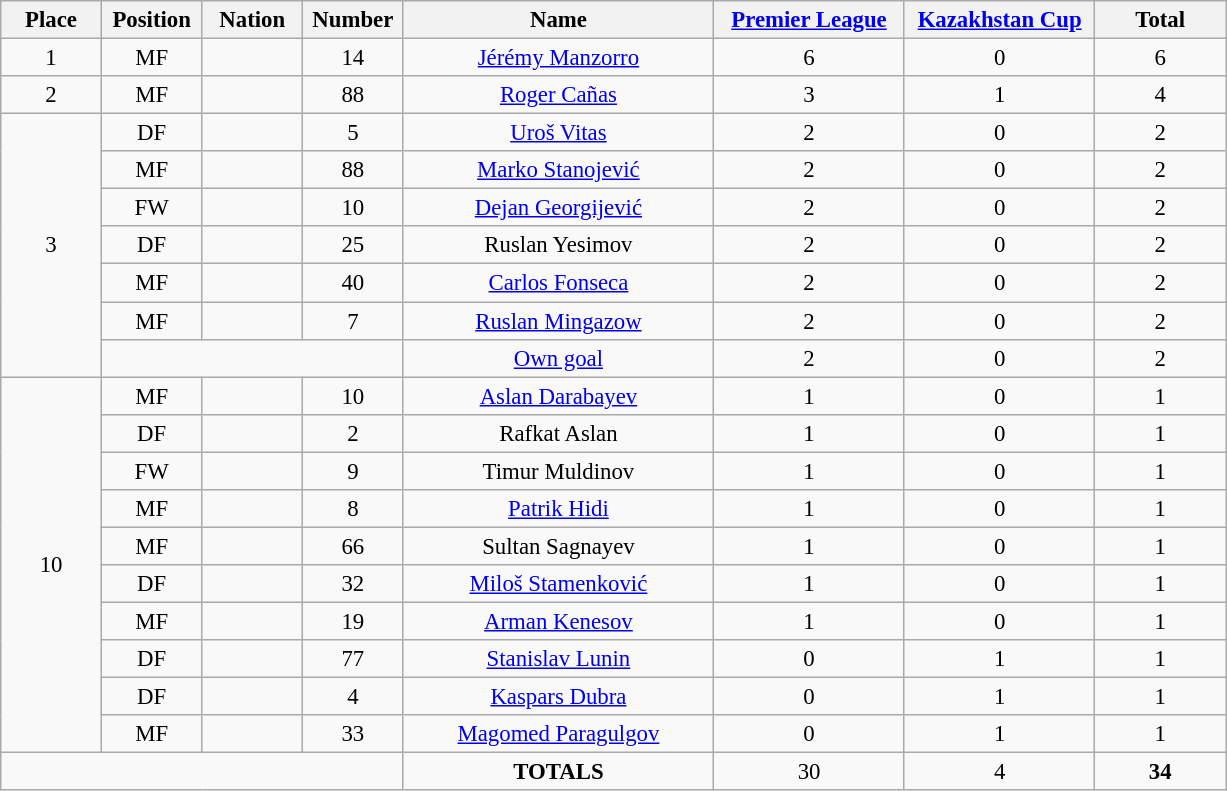<table class="wikitable" style="font-size: 95%; text-align: center;">
<tr>
<th width=60>Place</th>
<th width=60>Position</th>
<th width=60>Nation</th>
<th width=60>Number</th>
<th width=200>Name</th>
<th width=120><a href='#'>Premier League</a></th>
<th width=120><a href='#'>Kazakhstan Cup</a></th>
<th width=80><strong>Total</strong></th>
</tr>
<tr>
<td>1</td>
<td>MF</td>
<td></td>
<td>14</td>
<td><a href='#'>Jérémy Manzorro</a></td>
<td>6</td>
<td>0</td>
<td>6</td>
</tr>
<tr>
<td>2</td>
<td>MF</td>
<td></td>
<td>88</td>
<td><a href='#'>Roger Cañas</a></td>
<td>3</td>
<td>1</td>
<td>4</td>
</tr>
<tr>
<td rowspan="7">3</td>
<td>DF</td>
<td></td>
<td>5</td>
<td><a href='#'>Uroš Vitas</a></td>
<td>2</td>
<td>0</td>
<td>2</td>
</tr>
<tr>
<td>MF</td>
<td></td>
<td>88</td>
<td><a href='#'>Marko Stanojević</a></td>
<td>2</td>
<td>0</td>
<td>2</td>
</tr>
<tr>
<td>FW</td>
<td></td>
<td>10</td>
<td><a href='#'>Dejan Georgijević</a></td>
<td>2</td>
<td>0</td>
<td>2</td>
</tr>
<tr>
<td>DF</td>
<td></td>
<td>25</td>
<td>Ruslan Yesimov</td>
<td>2</td>
<td>0</td>
<td>2</td>
</tr>
<tr>
<td>MF</td>
<td></td>
<td>40</td>
<td><a href='#'>Carlos Fonseca</a></td>
<td>2</td>
<td>0</td>
<td>2</td>
</tr>
<tr>
<td>MF</td>
<td></td>
<td>7</td>
<td><a href='#'>Ruslan Mingazow</a></td>
<td>2</td>
<td>0</td>
<td>2</td>
</tr>
<tr>
<td colspan="3"></td>
<td><a href='#'>Own goal</a></td>
<td>2</td>
<td>0</td>
<td>2</td>
</tr>
<tr>
<td rowspan="10">10</td>
<td>MF</td>
<td></td>
<td>10</td>
<td><a href='#'>Aslan Darabayev</a></td>
<td>1</td>
<td>0</td>
<td>1</td>
</tr>
<tr>
<td>DF</td>
<td></td>
<td>2</td>
<td>Rafkat Aslan</td>
<td>1</td>
<td>0</td>
<td>1</td>
</tr>
<tr>
<td>FW</td>
<td></td>
<td>9</td>
<td>Timur Muldinov</td>
<td>1</td>
<td>0</td>
<td>1</td>
</tr>
<tr>
<td>MF</td>
<td></td>
<td>8</td>
<td><a href='#'>Patrik Hidi</a></td>
<td>1</td>
<td>0</td>
<td>1</td>
</tr>
<tr>
<td>MF</td>
<td></td>
<td>66</td>
<td>Sultan Sagnayev</td>
<td>1</td>
<td>0</td>
<td>1</td>
</tr>
<tr>
<td>DF</td>
<td></td>
<td>32</td>
<td><a href='#'>Miloš Stamenković</a></td>
<td>1</td>
<td>0</td>
<td>1</td>
</tr>
<tr>
<td>MF</td>
<td></td>
<td>19</td>
<td><a href='#'>Arman Kenesov</a></td>
<td>1</td>
<td>0</td>
<td>1</td>
</tr>
<tr>
<td>DF</td>
<td></td>
<td>77</td>
<td><a href='#'>Stanislav Lunin</a></td>
<td>0</td>
<td>1</td>
<td>1</td>
</tr>
<tr>
<td>DF</td>
<td></td>
<td>4</td>
<td><a href='#'>Kaspars Dubra</a></td>
<td>0</td>
<td>1</td>
<td>1</td>
</tr>
<tr>
<td>MF</td>
<td></td>
<td>33</td>
<td><a href='#'>Magomed Paragulgov</a></td>
<td>0</td>
<td>1</td>
<td>1</td>
</tr>
<tr>
<td colspan="4"></td>
<td><strong>TOTALS</strong></td>
<td>30</td>
<td>4</td>
<td><strong>34</strong></td>
</tr>
</table>
